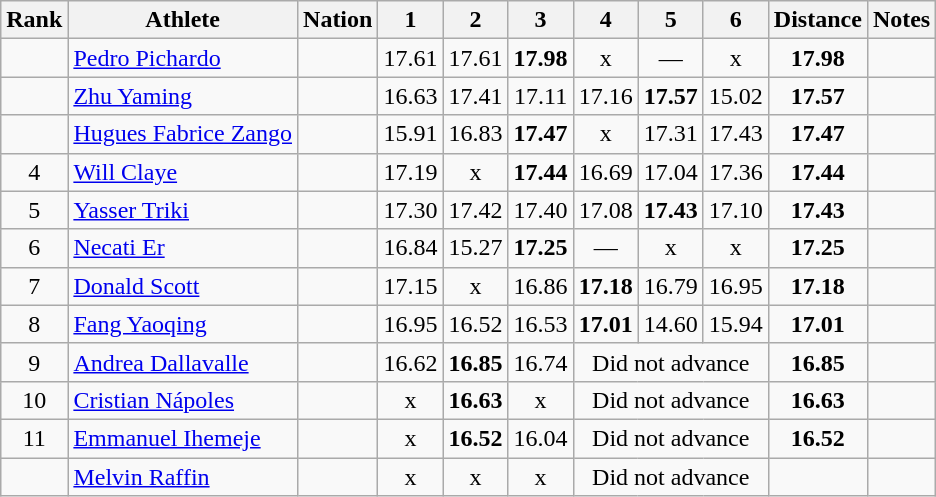<table class="wikitable sortable" style="text-align:center">
<tr>
<th>Rank</th>
<th>Athlete</th>
<th>Nation</th>
<th>1</th>
<th>2</th>
<th>3</th>
<th>4</th>
<th>5</th>
<th>6</th>
<th>Distance</th>
<th>Notes</th>
</tr>
<tr>
<td></td>
<td align="left"><a href='#'>Pedro Pichardo</a></td>
<td align="left"></td>
<td>17.61</td>
<td>17.61</td>
<td><strong>17.98</strong></td>
<td>x</td>
<td>—</td>
<td>x</td>
<td><strong>17.98</strong></td>
<td></td>
</tr>
<tr>
<td></td>
<td align="left"><a href='#'>Zhu Yaming</a></td>
<td align="left"></td>
<td>16.63</td>
<td>17.41</td>
<td>17.11</td>
<td>17.16</td>
<td><strong>17.57</strong></td>
<td>15.02</td>
<td><strong>17.57</strong></td>
<td></td>
</tr>
<tr>
<td></td>
<td align="left"><a href='#'>Hugues Fabrice Zango</a></td>
<td align="left"></td>
<td>15.91</td>
<td>16.83</td>
<td><strong>17.47</strong></td>
<td>x</td>
<td>17.31</td>
<td>17.43</td>
<td><strong>17.47</strong></td>
<td></td>
</tr>
<tr>
<td>4</td>
<td align="left"><a href='#'>Will Claye</a></td>
<td align="left"></td>
<td>17.19</td>
<td>x</td>
<td><strong>17.44</strong></td>
<td>16.69</td>
<td>17.04</td>
<td>17.36</td>
<td><strong>17.44</strong></td>
<td></td>
</tr>
<tr>
<td>5</td>
<td align="left"><a href='#'>Yasser Triki</a></td>
<td align="left"></td>
<td>17.30</td>
<td>17.42</td>
<td>17.40</td>
<td>17.08</td>
<td><strong>17.43</strong></td>
<td>17.10</td>
<td><strong>17.43</strong></td>
<td></td>
</tr>
<tr>
<td>6</td>
<td align="left"><a href='#'>Necati Er</a></td>
<td align="left"></td>
<td>16.84</td>
<td>15.27</td>
<td><strong>17.25</strong></td>
<td>—</td>
<td>x</td>
<td>x</td>
<td><strong>17.25</strong></td>
<td></td>
</tr>
<tr>
<td>7</td>
<td align="left"><a href='#'>Donald Scott</a></td>
<td align="left"></td>
<td>17.15</td>
<td>x</td>
<td>16.86</td>
<td><strong>17.18</strong></td>
<td>16.79</td>
<td>16.95</td>
<td><strong>17.18</strong></td>
<td></td>
</tr>
<tr>
<td>8</td>
<td align="left"><a href='#'>Fang Yaoqing</a></td>
<td align="left"></td>
<td>16.95</td>
<td>16.52</td>
<td>16.53</td>
<td><strong>17.01</strong></td>
<td>14.60</td>
<td>15.94</td>
<td><strong>17.01</strong></td>
<td></td>
</tr>
<tr>
<td>9</td>
<td align="left"><a href='#'>Andrea Dallavalle</a></td>
<td align="left"></td>
<td>16.62</td>
<td><strong>16.85</strong></td>
<td>16.74</td>
<td colspan="3">Did not advance</td>
<td><strong>16.85</strong></td>
<td></td>
</tr>
<tr>
<td>10</td>
<td align="left"><a href='#'>Cristian Nápoles</a></td>
<td align="left"></td>
<td>x</td>
<td><strong>16.63</strong></td>
<td>x</td>
<td colspan="3">Did not advance</td>
<td><strong>16.63</strong></td>
<td></td>
</tr>
<tr>
<td>11</td>
<td align="left"><a href='#'>Emmanuel Ihemeje</a></td>
<td align="left"></td>
<td>x</td>
<td><strong>16.52</strong></td>
<td>16.04</td>
<td colspan=3>Did not advance</td>
<td><strong>16.52</strong></td>
<td></td>
</tr>
<tr>
<td></td>
<td align="left"><a href='#'>Melvin Raffin</a></td>
<td align="left"></td>
<td>x</td>
<td>x</td>
<td>x</td>
<td colspan=3>Did not advance</td>
<td></td>
<td></td>
</tr>
</table>
